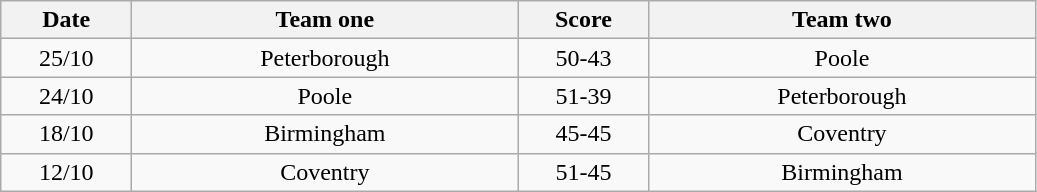<table class="wikitable" style="text-align: center">
<tr>
<th width=80>Date</th>
<th width=250>Team one</th>
<th width=80>Score</th>
<th width=250>Team two</th>
</tr>
<tr>
<td>25/10</td>
<td>Peterborough</td>
<td>50-43</td>
<td>Poole</td>
</tr>
<tr>
<td>24/10</td>
<td>Poole</td>
<td>51-39</td>
<td>Peterborough</td>
</tr>
<tr>
<td>18/10</td>
<td>Birmingham</td>
<td>45-45</td>
<td>Coventry</td>
</tr>
<tr>
<td>12/10</td>
<td>Coventry</td>
<td>51-45</td>
<td>Birmingham</td>
</tr>
</table>
